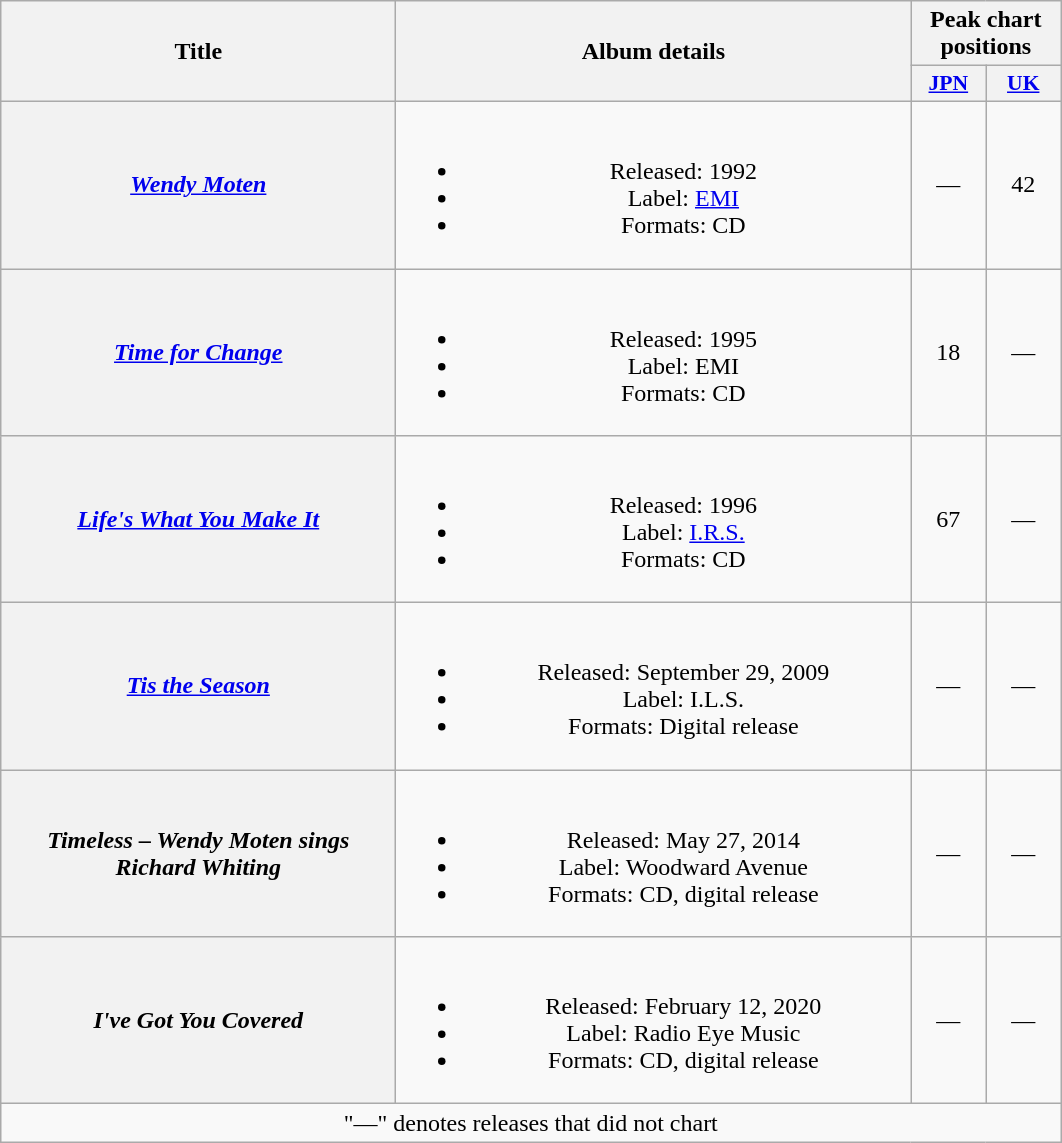<table class="wikitable plainrowheaders" style="text-align:center;" border="1">
<tr>
<th scope="col" rowspan="2" style="width:16em;">Title</th>
<th scope="col" rowspan="2" style="width:21em;">Album details</th>
<th scope="col" colspan="2">Peak chart positions</th>
</tr>
<tr>
<th scope="col" style="width:3em;font-size:90%;"><a href='#'>JPN</a><br></th>
<th scope="col" style="width:3em;font-size:90%;"><a href='#'>UK</a><br></th>
</tr>
<tr>
<th scope="row" align=left><em><a href='#'>Wendy Moten</a></em></th>
<td><br><ul><li>Released: 1992</li><li>Label: <a href='#'>EMI</a></li><li>Formats: CD</li></ul></td>
<td>—</td>
<td>42</td>
</tr>
<tr>
<th scope="row" align=left><em><a href='#'>Time for Change</a></em></th>
<td><br><ul><li>Released: 1995</li><li>Label: EMI</li><li>Formats: CD</li></ul></td>
<td>18</td>
<td>―</td>
</tr>
<tr>
<th scope="row" align=left><em><a href='#'>Life's What You Make It</a></em></th>
<td><br><ul><li>Released: 1996</li><li>Label: <a href='#'>I.R.S.</a></li><li>Formats: CD</li></ul></td>
<td>67</td>
<td>—</td>
</tr>
<tr>
<th scope="row" align=left><em><a href='#'>Tis the Season</a></em></th>
<td><br><ul><li>Released: September 29, 2009</li><li>Label: I.L.S.</li><li>Formats: Digital release</li></ul></td>
<td>—</td>
<td>—</td>
</tr>
<tr>
<th scope="row" align=left><em>Timeless – Wendy Moten sings Richard Whiting</em></th>
<td><br><ul><li>Released: May 27, 2014</li><li>Label: Woodward Avenue</li><li>Formats: CD, digital release</li></ul></td>
<td>—</td>
<td>—</td>
</tr>
<tr>
<th scope="row" align=left><em>I've Got You Covered</em></th>
<td><br><ul><li>Released: February 12, 2020</li><li>Label: Radio Eye Music</li><li>Formats: CD, digital release</li></ul></td>
<td>—</td>
<td>—</td>
</tr>
<tr>
<td colspan=16 style="text-align:center;">"—" denotes releases that did not chart</td>
</tr>
</table>
